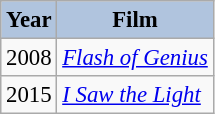<table class="wikitable" style="font-size:95%;">
<tr>
<th style="background:#B0C4DE;">Year</th>
<th style="background:#B0C4DE;">Film</th>
</tr>
<tr>
<td>2008</td>
<td><em><a href='#'>Flash of Genius</a></em></td>
</tr>
<tr>
<td>2015</td>
<td><em><a href='#'>I Saw the Light</a></em></td>
</tr>
</table>
